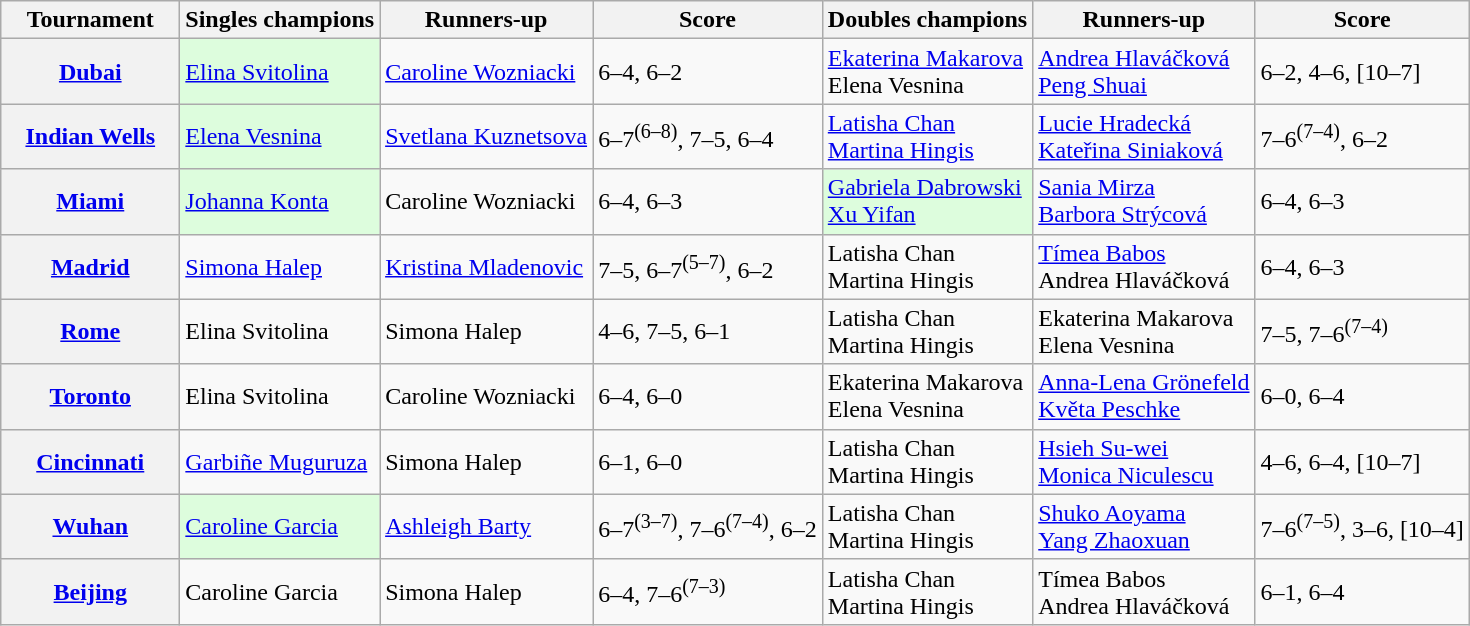<table class="wikitable plainrowheaders">
<tr>
<th scope="col" style="min-width:7em">Tournament</th>
<th scope="col">Singles champions</th>
<th scope="col">Runners-up</th>
<th scope="col">Score</th>
<th scope="col">Doubles champions</th>
<th scope="col">Runners-up</th>
<th scope="col">Score</th>
</tr>
<tr>
<th scope="row"><strong><a href='#'>Dubai</a></strong><br></th>
<td style="background:#ddfddd"> <a href='#'>Elina Svitolina</a></td>
<td> <a href='#'>Caroline Wozniacki</a></td>
<td>6–4, 6–2</td>
<td> <a href='#'>Ekaterina Makarova</a> <br>  Elena Vesnina</td>
<td> <a href='#'>Andrea Hlaváčková</a> <br>  <a href='#'>Peng Shuai</a></td>
<td>6–2, 4–6, [10–7]</td>
</tr>
<tr>
<th scope="row"><strong><a href='#'>Indian Wells</a></strong><br></th>
<td style="background:#ddfddd"> <a href='#'>Elena Vesnina</a></td>
<td> <a href='#'>Svetlana Kuznetsova</a></td>
<td>6–7<sup>(6–8)</sup>, 7–5, 6–4</td>
<td> <a href='#'>Latisha Chan</a> <br>  <a href='#'>Martina Hingis</a></td>
<td> <a href='#'>Lucie Hradecká</a> <br>  <a href='#'>Kateřina Siniaková</a></td>
<td>7–6<sup>(7–4)</sup>, 6–2</td>
</tr>
<tr>
<th scope="row"><strong><a href='#'>Miami</a></strong><br></th>
<td style="background:#ddfddd"> <a href='#'>Johanna Konta</a></td>
<td> Caroline Wozniacki</td>
<td>6–4, 6–3</td>
<td style="background:#ddfddd"> <a href='#'>Gabriela Dabrowski</a> <br>  <a href='#'>Xu Yifan</a></td>
<td> <a href='#'>Sania Mirza</a> <br>  <a href='#'>Barbora Strýcová</a></td>
<td>6–4, 6–3</td>
</tr>
<tr>
<th scope="row"><strong><a href='#'>Madrid</a></strong><br></th>
<td> <a href='#'>Simona Halep</a></td>
<td> <a href='#'>Kristina Mladenovic</a></td>
<td>7–5, 6–7<sup>(5–7)</sup>, 6–2</td>
<td> Latisha Chan<br>  Martina Hingis</td>
<td> <a href='#'>Tímea Babos</a> <br>  Andrea Hlaváčková</td>
<td>6–4, 6–3</td>
</tr>
<tr>
<th scope="row"><strong><a href='#'>Rome</a></strong><br></th>
<td> Elina Svitolina</td>
<td> Simona Halep</td>
<td>4–6, 7–5, 6–1</td>
<td> Latisha Chan<br>  Martina Hingis</td>
<td> Ekaterina Makarova <br>  Elena Vesnina</td>
<td>7–5, 7–6<sup>(7–4)</sup></td>
</tr>
<tr>
<th scope="row"><strong><a href='#'>Toronto</a></strong><br></th>
<td> Elina Svitolina</td>
<td> Caroline Wozniacki</td>
<td>6–4, 6–0</td>
<td> Ekaterina Makarova <br>  Elena Vesnina</td>
<td> <a href='#'>Anna-Lena Grönefeld</a> <br>  <a href='#'>Květa Peschke</a></td>
<td>6–0, 6–4</td>
</tr>
<tr>
<th scope="row"><strong><a href='#'>Cincinnati</a></strong><br></th>
<td> <a href='#'>Garbiñe Muguruza</a></td>
<td> Simona Halep</td>
<td>6–1, 6–0</td>
<td> Latisha Chan<br>  Martina Hingis</td>
<td> <a href='#'>Hsieh Su-wei</a> <br>  <a href='#'>Monica Niculescu</a></td>
<td>4–6, 6–4, [10–7]</td>
</tr>
<tr>
<th scope="row"><strong><a href='#'>Wuhan</a></strong><br></th>
<td style="background:#ddfddd"> <a href='#'>Caroline Garcia</a></td>
<td> <a href='#'>Ashleigh Barty</a></td>
<td>6–7<sup>(3–7)</sup>, 7–6<sup>(7–4)</sup>, 6–2</td>
<td> Latisha Chan<br>  Martina Hingis</td>
<td> <a href='#'>Shuko Aoyama</a> <br>  <a href='#'>Yang Zhaoxuan</a></td>
<td>7–6<sup>(7–5)</sup>, 3–6, [10–4]</td>
</tr>
<tr>
<th scope="row"><strong><a href='#'>Beijing</a></strong><br></th>
<td> Caroline Garcia</td>
<td> Simona Halep</td>
<td>6–4, 7–6<sup>(7–3)</sup></td>
<td> Latisha Chan<br>  Martina Hingis</td>
<td> Tímea Babos <br>  Andrea Hlaváčková</td>
<td>6–1, 6–4</td>
</tr>
</table>
